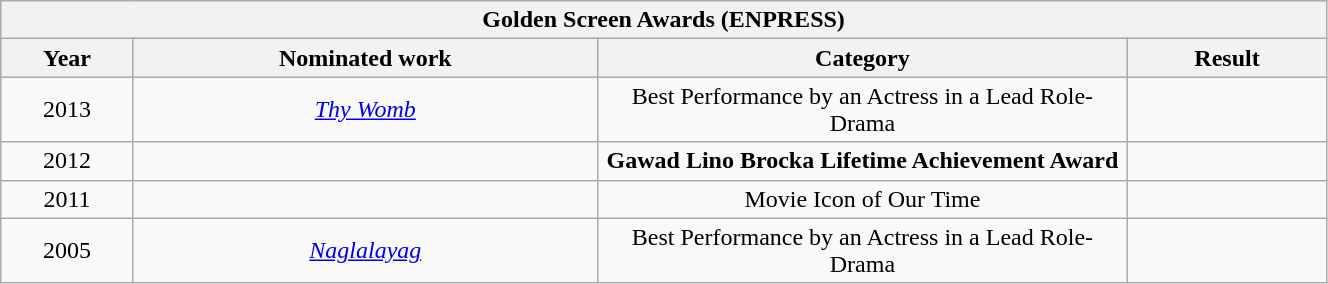<table width="70%" class="wikitable sortable">
<tr>
<th colspan="4" align="center"><strong>Golden Screen Awards (ENPRESS)</strong></th>
</tr>
<tr>
<th width="10%">Year</th>
<th width="35%">Nominated work</th>
<th width="40%">Category</th>
<th width="15%">Result</th>
</tr>
<tr>
<td align="center">2013</td>
<td align="center"><em><a href='#'>Thy Womb</a></em></td>
<td align="center">Best Performance by an Actress in a Lead Role-Drama</td>
<td></td>
</tr>
<tr>
<td align="center">2012</td>
<td align="center"></td>
<td align="center"><strong>Gawad Lino Brocka Lifetime Achievement Award</strong></td>
<td></td>
</tr>
<tr>
<td align="center">2011</td>
<td align="center"></td>
<td align="center">Movie Icon of Our Time</td>
<td></td>
</tr>
<tr>
<td align="center">2005</td>
<td align="center"><em><a href='#'>Naglalayag</a></em></td>
<td align="center">Best Performance by an Actress in a Lead Role-Drama</td>
<td></td>
</tr>
</table>
